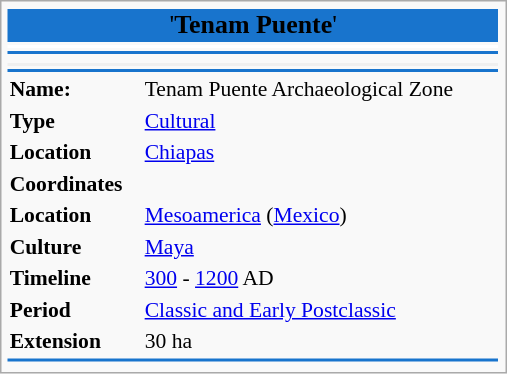<table class="infobox" style="font-size:90%; text-align:left; width:23.5em">
<tr>
<td colspan="3" bgcolor="#1874CD" style="text-align: center; font-size: larger;"><span>'<strong>Tenam Puente</strong>'</span></td>
</tr>
<tr style="vertical-align: top; text-align: center;">
<td colspan="3" bgcolor="#FFFFFF" align="center"></td>
</tr>
<tr>
<td colspan="2" bgcolor="#1874CD"></td>
</tr>
<tr>
<td colspan="2"></td>
</tr>
<tr>
<td colspan="2" style="background:#efefef;" align="center"></td>
</tr>
<tr>
<td colspan="2" bgcolor="#1874CD"></td>
</tr>
<tr>
<td><strong>Name:</strong></td>
<td>Tenam Puente Archaeological Zone</td>
</tr>
<tr>
<td><strong>Type</strong></td>
<td><a href='#'>Cultural</a></td>
</tr>
<tr>
<td><strong>Location</strong></td>
<td><a href='#'>Chiapas</a><br></td>
</tr>
<tr>
<td><strong>Coordinates</strong></td>
<td></td>
</tr>
<tr>
<td><strong>Location</strong></td>
<td><a href='#'>Mesoamerica</a> (<a href='#'>Mexico</a>)</td>
</tr>
<tr>
<td><strong>Culture</strong></td>
<td><a href='#'>Maya</a></td>
</tr>
<tr>
<td><strong>Timeline</strong></td>
<td><a href='#'>300</a> - <a href='#'>1200</a> AD</td>
</tr>
<tr>
<td><strong>Period</strong></td>
<td><a href='#'>Classic and Early Postclassic</a></td>
</tr>
<tr>
<td><strong>Extension</strong></td>
<td>30 ha</td>
</tr>
<tr>
<td colspan="2" bgcolor="#1874CD"></td>
</tr>
<tr>
</tr>
</table>
